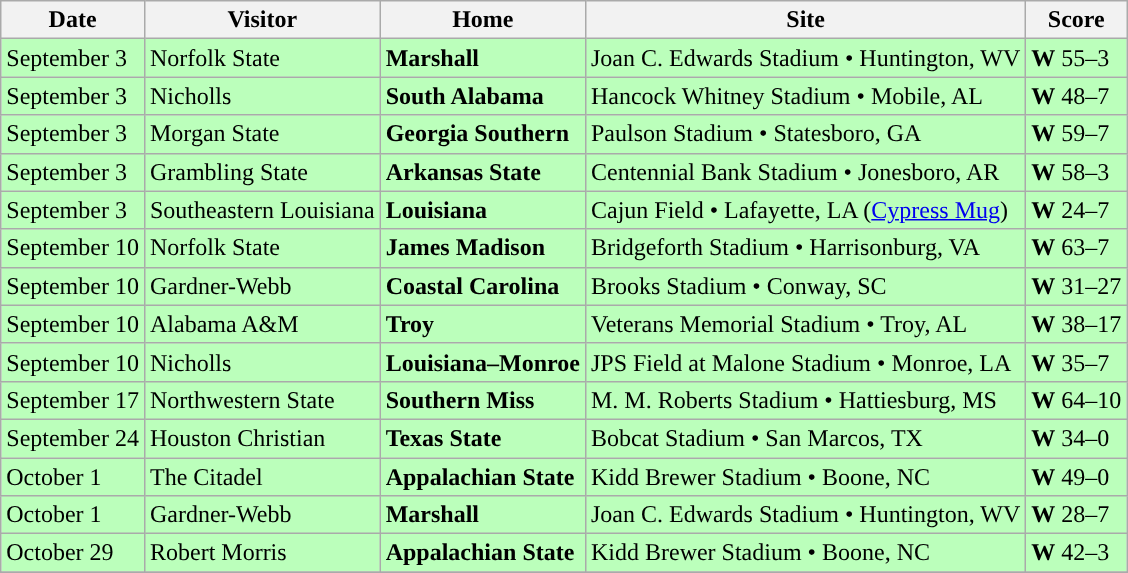<table class="wikitable">
<tr>
<th>Date</th>
<th>Visitor</th>
<th>Home</th>
<th>Site</th>
<th>Score</th>
</tr>
<tr style="background:#bfb;">
<td>September 3</td>
<td>Norfolk State</td>
<td><strong>Marshall</strong></td>
<td>Joan C. Edwards Stadium • Huntington, WV</td>
<td><strong>W</strong> 55–3</td>
</tr>
<tr style="background:#bfb;">
<td>September 3</td>
<td>Nicholls</td>
<td><strong>South Alabama</strong></td>
<td>Hancock Whitney Stadium • Mobile, AL</td>
<td><strong>W</strong> 48–7</td>
</tr>
<tr style="background:#bfb;">
<td>September 3</td>
<td>Morgan State</td>
<td><strong>Georgia Southern</strong></td>
<td>Paulson Stadium • Statesboro, GA</td>
<td><strong>W</strong> 59–7</td>
</tr>
<tr style="background:#bfb;">
<td>September 3</td>
<td>Grambling State</td>
<td><strong>Arkansas State</strong></td>
<td>Centennial Bank Stadium • Jonesboro, AR</td>
<td><strong>W</strong> 58–3</td>
</tr>
<tr style="background:#bfb;">
<td>September 3</td>
<td>Southeastern Louisiana</td>
<td><strong>Louisiana</strong></td>
<td>Cajun Field • Lafayette, LA (<a href='#'>Cypress Mug</a>)</td>
<td><strong>W</strong> 24–7</td>
</tr>
<tr style="background:#bfb;">
<td>September 10</td>
<td>Norfolk State</td>
<td><strong>James Madison</strong></td>
<td>Bridgeforth Stadium • Harrisonburg, VA</td>
<td><strong>W</strong> 63–7</td>
</tr>
<tr style="background:#bfb;">
<td>September 10</td>
<td>Gardner-Webb</td>
<td><strong>Coastal Carolina</strong></td>
<td>Brooks Stadium • Conway, SC</td>
<td><strong>W</strong> 31–27</td>
</tr>
<tr style="background:#bfb;">
<td>September 10</td>
<td>Alabama A&M</td>
<td><strong>Troy</strong></td>
<td>Veterans Memorial Stadium • Troy, AL</td>
<td><strong>W</strong> 38–17</td>
</tr>
<tr style="background:#bfb;">
<td>September 10</td>
<td>Nicholls</td>
<td><strong>Louisiana–Monroe</strong></td>
<td>JPS Field at Malone Stadium • Monroe, LA</td>
<td><strong>W</strong> 35–7</td>
</tr>
<tr style="background:#bfb;">
<td>September 17</td>
<td>Northwestern State</td>
<td><strong>Southern Miss</strong></td>
<td>M. M. Roberts Stadium • Hattiesburg, MS</td>
<td><strong>W</strong> 64–10</td>
</tr>
<tr style="background:#bfb;">
<td>September 24</td>
<td>Houston Christian</td>
<td><strong>Texas State</strong></td>
<td>Bobcat Stadium • San Marcos, TX</td>
<td><strong>W</strong> 34–0</td>
</tr>
<tr style="background:#bfb;">
<td>October 1</td>
<td>The Citadel</td>
<td><strong>Appalachian State</strong></td>
<td>Kidd Brewer Stadium • Boone, NC</td>
<td><strong>W</strong> 49–0</td>
</tr>
<tr style="background:#bfb;">
<td>October 1</td>
<td>Gardner-Webb</td>
<td><strong>Marshall</strong></td>
<td>Joan C. Edwards Stadium • Huntington, WV</td>
<td><strong>W</strong> 28–7</td>
</tr>
<tr style='background:#bfb;"'>
<td>October 29</td>
<td>Robert Morris</td>
<td><strong>Appalachian State</strong></td>
<td>Kidd Brewer Stadium • Boone, NC</td>
<td><strong>W</strong> 42–3</td>
</tr>
<tr>
</tr>
</table>
